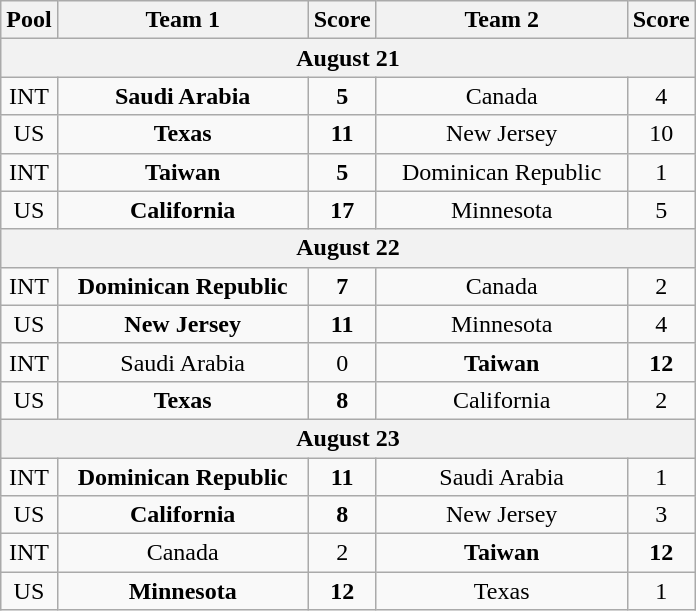<table class="wikitable">
<tr>
<th>Pool</th>
<th width="160">Team 1</th>
<th>Score</th>
<th width="160">Team 2</th>
<th>Score</th>
</tr>
<tr>
<th colspan="6">August 21</th>
</tr>
<tr>
<td align=center>INT</td>
<td align=center> <strong>Saudi Arabia</strong></td>
<td align=center><strong>5</strong></td>
<td align=center> Canada</td>
<td align=center>4</td>
</tr>
<tr>
<td align=center>US</td>
<td align=center> <strong>Texas</strong></td>
<td align=center><strong>11</strong></td>
<td align=center> New Jersey</td>
<td align=center>10</td>
</tr>
<tr>
<td align=center>INT</td>
<td align=center> <strong>Taiwan</strong></td>
<td align=center><strong>5</strong></td>
<td align=center> Dominican Republic</td>
<td align=center>1</td>
</tr>
<tr>
<td align=center>US</td>
<td align=center> <strong>California</strong></td>
<td align=center><strong>17</strong></td>
<td align=center> Minnesota</td>
<td align=center>5</td>
</tr>
<tr>
<th colspan="6">August 22</th>
</tr>
<tr>
<td align=center>INT</td>
<td align=center> <strong>Dominican Republic</strong></td>
<td align=center><strong>7</strong></td>
<td align=center> Canada</td>
<td align=center>2</td>
</tr>
<tr>
<td align=center>US</td>
<td align=center> <strong>New Jersey</strong></td>
<td align=center><strong>11</strong></td>
<td align=center> Minnesota</td>
<td align=center>4</td>
</tr>
<tr>
<td align=center>INT</td>
<td align=center> Saudi Arabia</td>
<td align=center>0</td>
<td align=center> <strong>Taiwan</strong></td>
<td align=center><strong>12</strong> </td>
</tr>
<tr>
<td align=center>US</td>
<td align=center> <strong>Texas</strong></td>
<td align=center><strong>8</strong></td>
<td align=center> California</td>
<td align=center>2</td>
</tr>
<tr>
<th colspan="6">August 23</th>
</tr>
<tr>
<td align=center>INT</td>
<td align=center> <strong>Dominican Republic</strong></td>
<td align=center><strong>11</strong> </td>
<td align=center> Saudi Arabia</td>
<td align=center>1</td>
</tr>
<tr>
<td align=center>US</td>
<td align=center> <strong>California</strong></td>
<td align=center><strong>8</strong></td>
<td align=center> New Jersey</td>
<td align=center>3</td>
</tr>
<tr>
<td align=center>INT</td>
<td align=center> Canada</td>
<td align=center>2</td>
<td align=center> <strong>Taiwan</strong></td>
<td align=center><strong>12</strong> </td>
</tr>
<tr>
<td align=center>US</td>
<td align=center> <strong>Minnesota</strong></td>
<td align=center><strong>12</strong> </td>
<td align=center> Texas</td>
<td align=center>1</td>
</tr>
</table>
